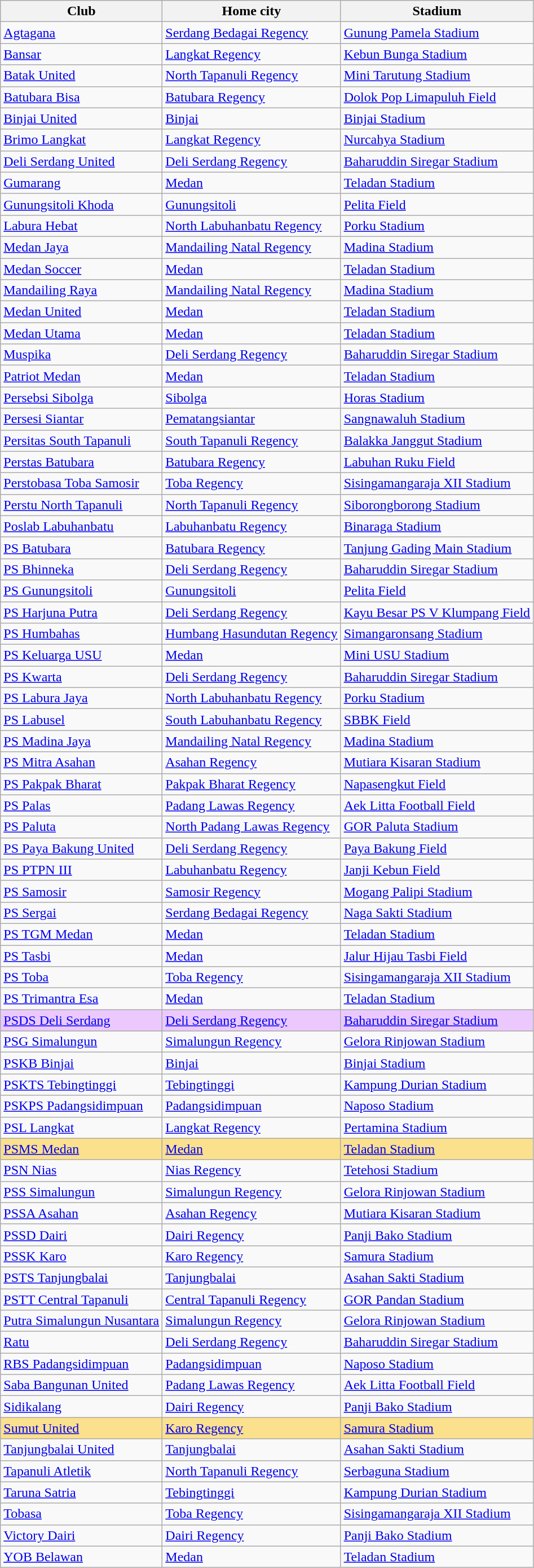<table class="wikitable sortable">
<tr>
<th>Club</th>
<th>Home city</th>
<th>Stadium</th>
</tr>
<tr>
<td><a href='#'>Agtagana</a></td>
<td><a href='#'>Serdang Bedagai Regency</a></td>
<td><a href='#'>Gunung Pamela Stadium</a></td>
</tr>
<tr>
<td><a href='#'>Bansar</a></td>
<td><a href='#'>Langkat Regency</a></td>
<td><a href='#'>Kebun Bunga Stadium</a></td>
</tr>
<tr>
<td><a href='#'>Batak United</a></td>
<td><a href='#'>North Tapanuli Regency</a></td>
<td><a href='#'>Mini Tarutung Stadium</a></td>
</tr>
<tr>
<td><a href='#'>Batubara Bisa</a></td>
<td><a href='#'>Batubara Regency</a></td>
<td><a href='#'>Dolok Pop Limapuluh Field</a></td>
</tr>
<tr>
<td><a href='#'>Binjai United</a></td>
<td><a href='#'>Binjai</a></td>
<td><a href='#'>Binjai Stadium</a></td>
</tr>
<tr>
<td><a href='#'>Brimo Langkat</a></td>
<td><a href='#'>Langkat Regency</a></td>
<td><a href='#'>Nurcahya Stadium</a></td>
</tr>
<tr>
<td><a href='#'>Deli Serdang United</a></td>
<td><a href='#'>Deli Serdang Regency</a></td>
<td><a href='#'>Baharuddin Siregar Stadium</a></td>
</tr>
<tr>
<td><a href='#'>Gumarang</a></td>
<td><a href='#'>Medan</a></td>
<td><a href='#'>Teladan Stadium</a></td>
</tr>
<tr>
<td><a href='#'>Gunungsitoli Khoda</a></td>
<td><a href='#'>Gunungsitoli</a></td>
<td><a href='#'>Pelita Field</a></td>
</tr>
<tr>
<td><a href='#'>Labura Hebat</a></td>
<td><a href='#'>North Labuhanbatu Regency</a></td>
<td><a href='#'>Porku Stadium</a></td>
</tr>
<tr>
<td><a href='#'>Medan Jaya</a></td>
<td><a href='#'>Mandailing Natal Regency</a></td>
<td><a href='#'>Madina Stadium</a></td>
</tr>
<tr>
<td><a href='#'>Medan Soccer</a></td>
<td><a href='#'>Medan</a></td>
<td><a href='#'>Teladan Stadium</a></td>
</tr>
<tr>
<td><a href='#'>Mandailing Raya</a></td>
<td><a href='#'>Mandailing Natal Regency</a></td>
<td><a href='#'>Madina Stadium</a></td>
</tr>
<tr>
<td><a href='#'>Medan United</a></td>
<td><a href='#'>Medan</a></td>
<td><a href='#'>Teladan Stadium</a></td>
</tr>
<tr>
<td><a href='#'>Medan Utama</a></td>
<td><a href='#'>Medan</a></td>
<td><a href='#'>Teladan Stadium</a></td>
</tr>
<tr>
<td><a href='#'>Muspika</a></td>
<td><a href='#'>Deli Serdang Regency</a></td>
<td><a href='#'>Baharuddin Siregar Stadium</a></td>
</tr>
<tr>
<td><a href='#'>Patriot Medan</a></td>
<td><a href='#'>Medan</a></td>
<td><a href='#'>Teladan Stadium</a></td>
</tr>
<tr>
<td><a href='#'>Persebsi Sibolga</a></td>
<td><a href='#'>Sibolga</a></td>
<td><a href='#'>Horas Stadium</a></td>
</tr>
<tr>
<td><a href='#'>Persesi Siantar</a></td>
<td><a href='#'>Pematangsiantar</a></td>
<td><a href='#'>Sangnawaluh Stadium</a></td>
</tr>
<tr>
<td><a href='#'>Persitas South Tapanuli</a></td>
<td><a href='#'>South Tapanuli Regency</a></td>
<td><a href='#'>Balakka Janggut Stadium</a></td>
</tr>
<tr>
<td><a href='#'>Perstas Batubara</a></td>
<td><a href='#'>Batubara Regency</a></td>
<td><a href='#'>Labuhan Ruku Field</a></td>
</tr>
<tr>
<td><a href='#'>Perstobasa Toba Samosir</a></td>
<td><a href='#'>Toba Regency</a></td>
<td><a href='#'>Sisingamangaraja XII Stadium</a></td>
</tr>
<tr>
<td><a href='#'>Perstu North Tapanuli</a></td>
<td><a href='#'>North Tapanuli Regency</a></td>
<td><a href='#'>Siborongborong Stadium</a></td>
</tr>
<tr>
<td><a href='#'>Poslab Labuhanbatu</a></td>
<td><a href='#'>Labuhanbatu Regency</a></td>
<td><a href='#'>Binaraga Stadium</a></td>
</tr>
<tr>
<td><a href='#'>PS Batubara</a></td>
<td><a href='#'>Batubara Regency</a></td>
<td><a href='#'>Tanjung Gading Main Stadium</a></td>
</tr>
<tr>
<td><a href='#'>PS Bhinneka</a></td>
<td><a href='#'>Deli Serdang Regency</a></td>
<td><a href='#'>Baharuddin Siregar Stadium</a></td>
</tr>
<tr>
<td><a href='#'>PS Gunungsitoli</a></td>
<td><a href='#'>Gunungsitoli</a></td>
<td><a href='#'>Pelita Field</a></td>
</tr>
<tr>
<td><a href='#'>PS Harjuna Putra</a></td>
<td><a href='#'>Deli Serdang Regency</a></td>
<td><a href='#'>Kayu Besar PS V Klumpang Field</a></td>
</tr>
<tr>
<td><a href='#'>PS Humbahas</a></td>
<td><a href='#'>Humbang Hasundutan Regency</a></td>
<td><a href='#'>Simangaronsang Stadium</a></td>
</tr>
<tr>
<td><a href='#'>PS Keluarga USU</a></td>
<td><a href='#'>Medan</a></td>
<td><a href='#'>Mini USU Stadium</a></td>
</tr>
<tr>
<td><a href='#'>PS Kwarta</a></td>
<td><a href='#'>Deli Serdang Regency</a></td>
<td><a href='#'>Baharuddin Siregar Stadium</a></td>
</tr>
<tr>
<td><a href='#'>PS Labura Jaya</a></td>
<td><a href='#'>North Labuhanbatu Regency</a></td>
<td><a href='#'>Porku Stadium</a></td>
</tr>
<tr>
<td><a href='#'>PS Labusel</a></td>
<td><a href='#'>South Labuhanbatu Regency</a></td>
<td><a href='#'>SBBK Field</a></td>
</tr>
<tr>
<td><a href='#'>PS Madina Jaya</a></td>
<td><a href='#'>Mandailing Natal Regency</a></td>
<td><a href='#'>Madina Stadium</a></td>
</tr>
<tr>
<td><a href='#'>PS Mitra Asahan</a></td>
<td><a href='#'>Asahan Regency</a></td>
<td><a href='#'>Mutiara Kisaran Stadium</a></td>
</tr>
<tr>
<td><a href='#'>PS Pakpak Bharat</a></td>
<td><a href='#'>Pakpak Bharat Regency</a></td>
<td><a href='#'>Napasengkut Field</a></td>
</tr>
<tr>
<td><a href='#'>PS Palas</a></td>
<td><a href='#'>Padang Lawas Regency</a></td>
<td><a href='#'>Aek Litta Football Field</a></td>
</tr>
<tr>
<td><a href='#'>PS Paluta</a></td>
<td><a href='#'>North Padang Lawas Regency</a></td>
<td><a href='#'>GOR Paluta Stadium</a></td>
</tr>
<tr>
<td><a href='#'>PS Paya Bakung United</a></td>
<td><a href='#'>Deli Serdang Regency</a></td>
<td><a href='#'>Paya Bakung Field</a></td>
</tr>
<tr>
<td><a href='#'>PS PTPN III</a></td>
<td><a href='#'>Labuhanbatu Regency</a></td>
<td><a href='#'>Janji Kebun Field</a></td>
</tr>
<tr>
<td><a href='#'>PS Samosir</a></td>
<td><a href='#'>Samosir Regency</a></td>
<td><a href='#'>Mogang Palipi Stadium</a></td>
</tr>
<tr>
<td><a href='#'>PS Sergai</a></td>
<td><a href='#'>Serdang Bedagai Regency</a></td>
<td><a href='#'>Naga Sakti Stadium</a></td>
</tr>
<tr>
<td><a href='#'>PS TGM Medan</a></td>
<td><a href='#'>Medan</a></td>
<td><a href='#'>Teladan Stadium</a></td>
</tr>
<tr>
<td><a href='#'>PS Tasbi</a></td>
<td><a href='#'>Medan</a></td>
<td><a href='#'>Jalur Hijau Tasbi Field</a></td>
</tr>
<tr>
<td><a href='#'>PS Toba</a></td>
<td><a href='#'>Toba Regency</a></td>
<td><a href='#'>Sisingamangaraja XII Stadium</a></td>
</tr>
<tr>
<td><a href='#'>PS Trimantra Esa</a></td>
<td><a href='#'>Medan</a></td>
<td><a href='#'>Teladan Stadium</a></td>
</tr>
<tr style="background:#ebc9fe;">
<td><a href='#'>PSDS Deli Serdang</a></td>
<td><a href='#'>Deli Serdang Regency</a></td>
<td><a href='#'>Baharuddin Siregar Stadium</a></td>
</tr>
<tr>
<td><a href='#'>PSG Simalungun</a></td>
<td><a href='#'>Simalungun Regency</a></td>
<td><a href='#'>Gelora Rinjowan Stadium</a></td>
</tr>
<tr>
<td><a href='#'>PSKB Binjai</a></td>
<td><a href='#'>Binjai</a></td>
<td><a href='#'>Binjai Stadium</a></td>
</tr>
<tr>
<td><a href='#'>PSKTS Tebingtinggi</a></td>
<td><a href='#'>Tebingtinggi</a></td>
<td><a href='#'>Kampung Durian Stadium</a></td>
</tr>
<tr>
<td><a href='#'>PSKPS Padangsidimpuan</a></td>
<td><a href='#'>Padangsidimpuan</a></td>
<td><a href='#'>Naposo Stadium</a></td>
</tr>
<tr>
<td><a href='#'>PSL Langkat</a></td>
<td><a href='#'>Langkat Regency</a></td>
<td><a href='#'>Pertamina Stadium</a></td>
</tr>
<tr style="background:#fbe08d;">
<td><a href='#'>PSMS Medan</a></td>
<td><a href='#'>Medan</a></td>
<td><a href='#'>Teladan Stadium</a></td>
</tr>
<tr>
<td><a href='#'>PSN Nias</a></td>
<td><a href='#'>Nias Regency</a></td>
<td><a href='#'>Tetehosi Stadium</a></td>
</tr>
<tr>
<td><a href='#'>PSS Simalungun</a></td>
<td><a href='#'>Simalungun Regency</a></td>
<td><a href='#'>Gelora Rinjowan Stadium</a></td>
</tr>
<tr>
<td><a href='#'>PSSA Asahan</a></td>
<td><a href='#'>Asahan Regency</a></td>
<td><a href='#'>Mutiara Kisaran Stadium</a></td>
</tr>
<tr>
<td><a href='#'>PSSD Dairi</a></td>
<td><a href='#'>Dairi Regency</a></td>
<td><a href='#'>Panji Bako Stadium</a></td>
</tr>
<tr>
<td><a href='#'>PSSK Karo</a></td>
<td><a href='#'>Karo Regency</a></td>
<td><a href='#'>Samura Stadium</a></td>
</tr>
<tr>
<td><a href='#'>PSTS Tanjungbalai</a></td>
<td><a href='#'>Tanjungbalai</a></td>
<td><a href='#'>Asahan Sakti Stadium</a></td>
</tr>
<tr>
<td><a href='#'>PSTT Central Tapanuli</a></td>
<td><a href='#'>Central Tapanuli Regency</a></td>
<td><a href='#'>GOR Pandan Stadium</a></td>
</tr>
<tr>
<td><a href='#'>Putra Simalungun Nusantara</a></td>
<td><a href='#'>Simalungun Regency</a></td>
<td><a href='#'>Gelora Rinjowan Stadium</a></td>
</tr>
<tr>
<td><a href='#'>Ratu</a></td>
<td><a href='#'>Deli Serdang Regency</a></td>
<td><a href='#'>Baharuddin Siregar Stadium</a></td>
</tr>
<tr>
<td><a href='#'>RBS Padangsidimpuan</a></td>
<td><a href='#'>Padangsidimpuan</a></td>
<td><a href='#'>Naposo Stadium</a></td>
</tr>
<tr>
<td><a href='#'>Saba Bangunan United</a></td>
<td><a href='#'>Padang Lawas Regency</a></td>
<td><a href='#'>Aek Litta Football Field</a></td>
</tr>
<tr>
<td><a href='#'>Sidikalang</a></td>
<td><a href='#'>Dairi Regency</a></td>
<td><a href='#'>Panji Bako Stadium</a></td>
</tr>
<tr style="background:#fbe08d;">
<td><a href='#'>Sumut United</a></td>
<td><a href='#'>Karo Regency</a></td>
<td><a href='#'>Samura Stadium</a></td>
</tr>
<tr>
<td><a href='#'>Tanjungbalai United</a></td>
<td><a href='#'>Tanjungbalai</a></td>
<td><a href='#'>Asahan Sakti Stadium</a></td>
</tr>
<tr>
<td><a href='#'>Tapanuli Atletik</a></td>
<td><a href='#'>North Tapanuli Regency</a></td>
<td><a href='#'>Serbaguna Stadium</a></td>
</tr>
<tr>
<td><a href='#'>Taruna Satria</a></td>
<td><a href='#'>Tebingtinggi</a></td>
<td><a href='#'>Kampung Durian Stadium</a></td>
</tr>
<tr>
<td><a href='#'>Tobasa</a></td>
<td><a href='#'>Toba Regency</a></td>
<td><a href='#'>Sisingamangaraja XII Stadium</a></td>
</tr>
<tr>
<td><a href='#'>Victory Dairi</a></td>
<td><a href='#'>Dairi Regency</a></td>
<td><a href='#'>Panji Bako Stadium</a></td>
</tr>
<tr>
<td><a href='#'>YOB Belawan</a></td>
<td><a href='#'>Medan</a></td>
<td><a href='#'>Teladan Stadium</a></td>
</tr>
</table>
